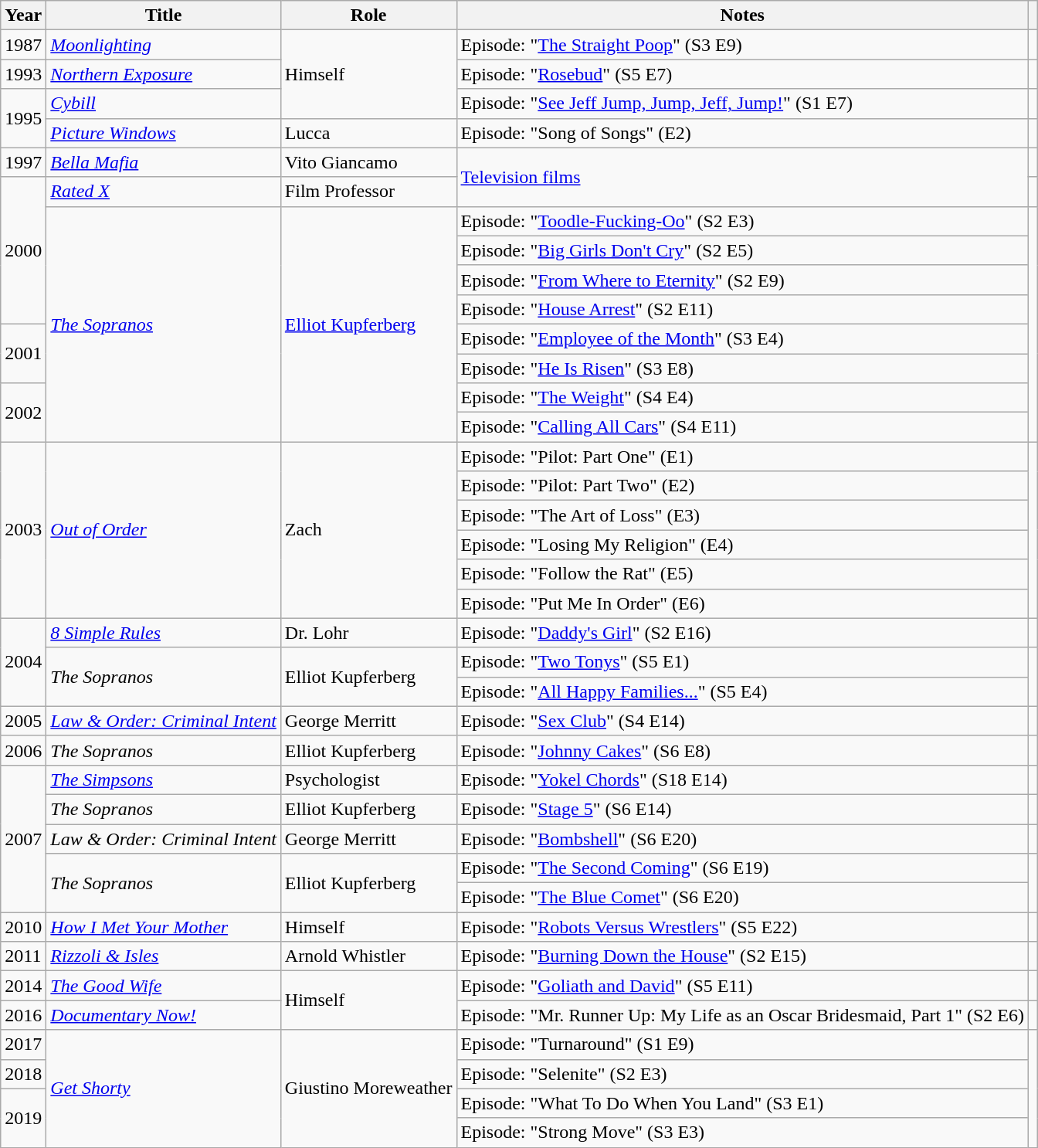<table class="wikitable">
<tr>
<th>Year</th>
<th>Title</th>
<th>Role</th>
<th>Notes</th>
<th></th>
</tr>
<tr>
<td>1987</td>
<td><em><a href='#'>Moonlighting</a></em></td>
<td rowspan="3">Himself</td>
<td>Episode: "<a href='#'>The Straight Poop</a>" (S3 E9)</td>
<td></td>
</tr>
<tr>
<td>1993</td>
<td><em><a href='#'>Northern Exposure</a></em></td>
<td>Episode: "<a href='#'>Rosebud</a>" (S5 E7)</td>
<td></td>
</tr>
<tr>
<td rowspan="2">1995</td>
<td><em><a href='#'>Cybill</a></em></td>
<td>Episode: "<a href='#'>See Jeff Jump, Jump, Jeff, Jump!</a>" (S1 E7)</td>
<td></td>
</tr>
<tr>
<td><em><a href='#'>Picture Windows</a></em></td>
<td>Lucca</td>
<td>Episode: "Song of Songs" (E2)</td>
<td></td>
</tr>
<tr>
<td>1997</td>
<td><em><a href='#'>Bella Mafia</a></em></td>
<td>Vito Giancamo</td>
<td rowspan="2"><a href='#'>Television films</a></td>
<td></td>
</tr>
<tr>
<td rowspan="5">2000</td>
<td><em><a href='#'>Rated X</a></em></td>
<td>Film Professor</td>
<td></td>
</tr>
<tr>
<td rowspan="8"><em><a href='#'>The Sopranos</a></em></td>
<td rowspan="8"><a href='#'>Elliot Kupferberg</a></td>
<td>Episode: "<a href='#'>Toodle-Fucking-Oo</a>" (S2 E3)</td>
<td rowspan="8"></td>
</tr>
<tr>
<td>Episode: "<a href='#'>Big Girls Don't Cry</a>" (S2 E5)</td>
</tr>
<tr>
<td>Episode: "<a href='#'>From Where to Eternity</a>" (S2 E9)</td>
</tr>
<tr>
<td>Episode: "<a href='#'>House Arrest</a>" (S2 E11)</td>
</tr>
<tr>
<td rowspan="2">2001</td>
<td>Episode: "<a href='#'>Employee of the Month</a>" (S3 E4)</td>
</tr>
<tr>
<td>Episode: "<a href='#'>He Is Risen</a>" (S3 E8)</td>
</tr>
<tr>
<td rowspan="2">2002</td>
<td>Episode: "<a href='#'>The Weight</a>" (S4 E4)</td>
</tr>
<tr>
<td>Episode: "<a href='#'>Calling All Cars</a>" (S4 E11)</td>
</tr>
<tr>
<td rowspan="6">2003</td>
<td rowspan="6"><em><a href='#'>Out of Order</a></em></td>
<td rowspan="6">Zach</td>
<td>Episode: "Pilot: Part One" (E1)</td>
<td rowspan="6"></td>
</tr>
<tr>
<td>Episode: "Pilot: Part Two" (E2)</td>
</tr>
<tr>
<td>Episode: "The Art of Loss" (E3)</td>
</tr>
<tr>
<td>Episode: "Losing My Religion" (E4)</td>
</tr>
<tr>
<td>Episode: "Follow the Rat" (E5)</td>
</tr>
<tr>
<td>Episode: "Put Me In Order" (E6)</td>
</tr>
<tr>
<td rowspan="3">2004</td>
<td><em><a href='#'>8 Simple Rules</a></em></td>
<td>Dr. Lohr</td>
<td>Episode: "<a href='#'>Daddy's Girl</a>"  (S2 E16)</td>
<td></td>
</tr>
<tr>
<td rowspan="2"><em>The Sopranos</em></td>
<td rowspan="2">Elliot Kupferberg</td>
<td>Episode: "<a href='#'>Two Tonys</a>" (S5 E1)</td>
<td rowspan="2"></td>
</tr>
<tr>
<td>Episode: "<a href='#'>All Happy Families...</a>" (S5 E4)</td>
</tr>
<tr>
<td>2005</td>
<td><em><a href='#'>Law & Order: Criminal Intent</a></em></td>
<td>George Merritt</td>
<td>Episode: "<a href='#'>Sex Club</a>" (S4 E14)</td>
<td></td>
</tr>
<tr>
<td>2006</td>
<td><em>The Sopranos</em></td>
<td>Elliot Kupferberg</td>
<td>Episode: "<a href='#'>Johnny Cakes</a>" (S6 E8)</td>
<td></td>
</tr>
<tr>
<td rowspan="5">2007</td>
<td><em><a href='#'>The Simpsons</a></em></td>
<td>Psychologist</td>
<td>Episode: "<a href='#'>Yokel Chords</a>" (S18 E14)</td>
<td></td>
</tr>
<tr>
<td><em>The Sopranos</em></td>
<td>Elliot Kupferberg</td>
<td>Episode: "<a href='#'>Stage 5</a>" (S6 E14)</td>
<td></td>
</tr>
<tr>
<td><em>Law & Order: Criminal Intent</em></td>
<td>George Merritt</td>
<td>Episode: "<a href='#'>Bombshell</a>" (S6 E20)</td>
<td></td>
</tr>
<tr>
<td rowspan="2"><em>The Sopranos</em></td>
<td rowspan="2">Elliot Kupferberg</td>
<td>Episode: "<a href='#'>The Second Coming</a>" (S6 E19)</td>
<td rowspan="2"></td>
</tr>
<tr>
<td>Episode: "<a href='#'>The Blue Comet</a>" (S6 E20)</td>
</tr>
<tr>
<td>2010</td>
<td><em><a href='#'>How I Met Your Mother</a></em></td>
<td>Himself</td>
<td>Episode: "<a href='#'>Robots Versus Wrestlers</a>" (S5 E22)</td>
<td></td>
</tr>
<tr>
<td>2011</td>
<td><em><a href='#'>Rizzoli & Isles</a></em></td>
<td>Arnold Whistler</td>
<td>Episode: "<a href='#'>Burning Down the House</a>" (S2 E15)</td>
<td></td>
</tr>
<tr>
<td>2014</td>
<td><em><a href='#'>The Good Wife</a></em></td>
<td rowspan="2">Himself</td>
<td>Episode: "<a href='#'>Goliath and David</a>" (S5 E11)</td>
<td></td>
</tr>
<tr>
<td>2016</td>
<td><em><a href='#'>Documentary Now!</a></em></td>
<td>Episode: "Mr. Runner Up: My Life as an Oscar Bridesmaid, Part 1" (S2 E6)</td>
<td></td>
</tr>
<tr>
<td>2017</td>
<td rowspan="4"><em><a href='#'>Get Shorty</a></em></td>
<td rowspan="4">Giustino Moreweather</td>
<td>Episode: "Turnaround" (S1 E9)</td>
<td rowspan="4"></td>
</tr>
<tr>
<td>2018</td>
<td>Episode: "Selenite" (S2 E3)</td>
</tr>
<tr>
<td rowspan="2">2019</td>
<td>Episode: "What To Do When You Land" (S3 E1)</td>
</tr>
<tr>
<td>Episode: "Strong Move" (S3 E3)</td>
</tr>
</table>
